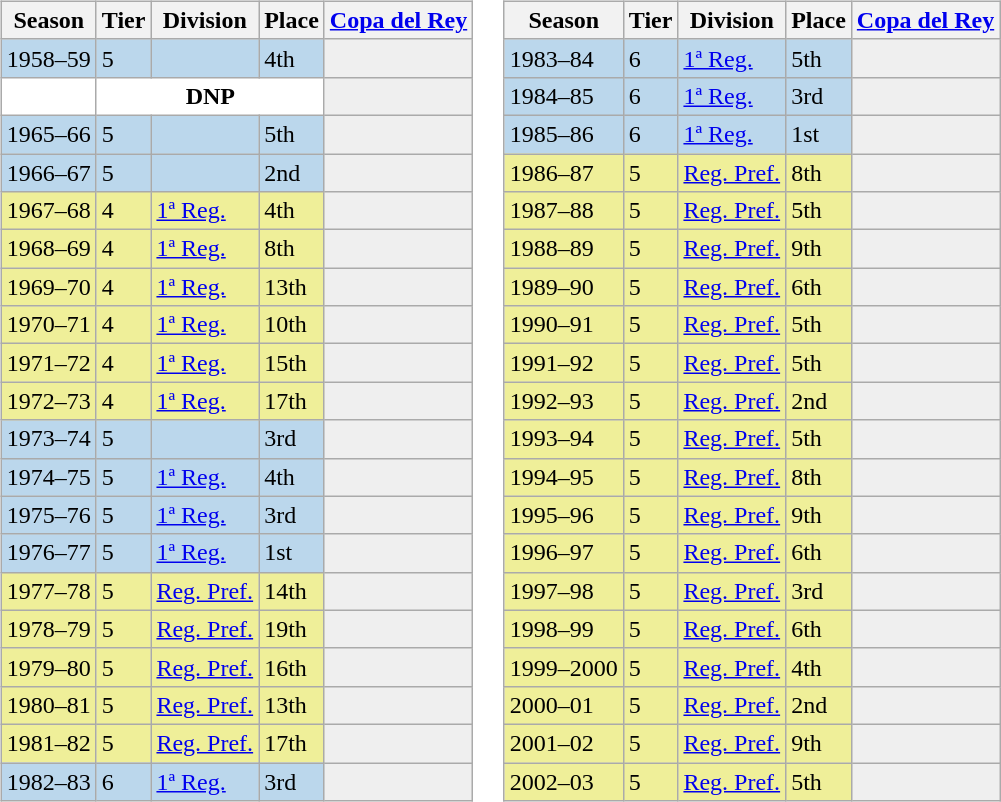<table>
<tr>
<td valign="top" width=0%><br><table class="wikitable">
<tr style="background:#f0f6fa;">
<th>Season</th>
<th>Tier</th>
<th>Division</th>
<th>Place</th>
<th><a href='#'>Copa del Rey</a></th>
</tr>
<tr>
<td style="background:#BBD7EC;">1958–59</td>
<td style="background:#BBD7EC;">5</td>
<td style="background:#BBD7EC;"></td>
<td style="background:#BBD7EC;">4th</td>
<th style="background:#efefef;"></th>
</tr>
<tr>
<td style="background:#FFFFFF;"></td>
<th style="background:#FFFFFF;" colspan="3">DNP</th>
<th style="background:#efefef;"></th>
</tr>
<tr>
<td style="background:#BBD7EC;">1965–66</td>
<td style="background:#BBD7EC;">5</td>
<td style="background:#BBD7EC;"></td>
<td style="background:#BBD7EC;">5th</td>
<th style="background:#efefef;"></th>
</tr>
<tr>
<td style="background:#BBD7EC;">1966–67</td>
<td style="background:#BBD7EC;">5</td>
<td style="background:#BBD7EC;"></td>
<td style="background:#BBD7EC;">2nd</td>
<th style="background:#efefef;"></th>
</tr>
<tr>
<td style="background:#EFEF99;">1967–68</td>
<td style="background:#EFEF99;">4</td>
<td style="background:#EFEF99;"><a href='#'>1ª Reg.</a></td>
<td style="background:#EFEF99;">4th</td>
<th style="background:#efefef;"></th>
</tr>
<tr>
<td style="background:#EFEF99;">1968–69</td>
<td style="background:#EFEF99;">4</td>
<td style="background:#EFEF99;"><a href='#'>1ª Reg.</a></td>
<td style="background:#EFEF99;">8th</td>
<th style="background:#efefef;"></th>
</tr>
<tr>
<td style="background:#EFEF99;">1969–70</td>
<td style="background:#EFEF99;">4</td>
<td style="background:#EFEF99;"><a href='#'>1ª Reg.</a></td>
<td style="background:#EFEF99;">13th</td>
<th style="background:#efefef;"></th>
</tr>
<tr>
<td style="background:#EFEF99;">1970–71</td>
<td style="background:#EFEF99;">4</td>
<td style="background:#EFEF99;"><a href='#'>1ª Reg.</a></td>
<td style="background:#EFEF99;">10th</td>
<th style="background:#efefef;"></th>
</tr>
<tr>
<td style="background:#EFEF99;">1971–72</td>
<td style="background:#EFEF99;">4</td>
<td style="background:#EFEF99;"><a href='#'>1ª Reg.</a></td>
<td style="background:#EFEF99;">15th</td>
<th style="background:#efefef;"></th>
</tr>
<tr>
<td style="background:#EFEF99;">1972–73</td>
<td style="background:#EFEF99;">4</td>
<td style="background:#EFEF99;"><a href='#'>1ª Reg.</a></td>
<td style="background:#EFEF99;">17th</td>
<th style="background:#efefef;"></th>
</tr>
<tr>
<td style="background:#BBD7EC;">1973–74</td>
<td style="background:#BBD7EC;">5</td>
<td style="background:#BBD7EC;"></td>
<td style="background:#BBD7EC;">3rd</td>
<th style="background:#efefef;"></th>
</tr>
<tr>
<td style="background:#BBD7EC;">1974–75</td>
<td style="background:#BBD7EC;">5</td>
<td style="background:#BBD7EC;"><a href='#'>1ª Reg.</a></td>
<td style="background:#BBD7EC;">4th</td>
<th style="background:#efefef;"></th>
</tr>
<tr>
<td style="background:#BBD7EC;">1975–76</td>
<td style="background:#BBD7EC;">5</td>
<td style="background:#BBD7EC;"><a href='#'>1ª Reg.</a></td>
<td style="background:#BBD7EC;">3rd</td>
<th style="background:#efefef;"></th>
</tr>
<tr>
<td style="background:#BBD7EC;">1976–77</td>
<td style="background:#BBD7EC;">5</td>
<td style="background:#BBD7EC;"><a href='#'>1ª Reg.</a></td>
<td style="background:#BBD7EC;">1st</td>
<th style="background:#efefef;"></th>
</tr>
<tr>
<td style="background:#EFEF99;">1977–78</td>
<td style="background:#EFEF99;">5</td>
<td style="background:#EFEF99;"><a href='#'>Reg. Pref.</a></td>
<td style="background:#EFEF99;">14th</td>
<th style="background:#efefef;"></th>
</tr>
<tr>
<td style="background:#EFEF99;">1978–79</td>
<td style="background:#EFEF99;">5</td>
<td style="background:#EFEF99;"><a href='#'>Reg. Pref.</a></td>
<td style="background:#EFEF99;">19th</td>
<th style="background:#efefef;"></th>
</tr>
<tr>
<td style="background:#EFEF99;">1979–80</td>
<td style="background:#EFEF99;">5</td>
<td style="background:#EFEF99;"><a href='#'>Reg. Pref.</a></td>
<td style="background:#EFEF99;">16th</td>
<th style="background:#efefef;"></th>
</tr>
<tr>
<td style="background:#EFEF99;">1980–81</td>
<td style="background:#EFEF99;">5</td>
<td style="background:#EFEF99;"><a href='#'>Reg. Pref.</a></td>
<td style="background:#EFEF99;">13th</td>
<th style="background:#efefef;"></th>
</tr>
<tr>
<td style="background:#EFEF99;">1981–82</td>
<td style="background:#EFEF99;">5</td>
<td style="background:#EFEF99;"><a href='#'>Reg. Pref.</a></td>
<td style="background:#EFEF99;">17th</td>
<th style="background:#efefef;"></th>
</tr>
<tr>
<td style="background:#BBD7EC;">1982–83</td>
<td style="background:#BBD7EC;">6</td>
<td style="background:#BBD7EC;"><a href='#'>1ª Reg.</a></td>
<td style="background:#BBD7EC;">3rd</td>
<th style="background:#efefef;"></th>
</tr>
</table>
</td>
<td valign="top" width=0%><br><table class="wikitable">
<tr style="background:#f0f6fa;">
<th>Season</th>
<th>Tier</th>
<th>Division</th>
<th>Place</th>
<th><a href='#'>Copa del Rey</a></th>
</tr>
<tr>
<td style="background:#BBD7EC;">1983–84</td>
<td style="background:#BBD7EC;">6</td>
<td style="background:#BBD7EC;"><a href='#'>1ª Reg.</a></td>
<td style="background:#BBD7EC;">5th</td>
<th style="background:#efefef;"></th>
</tr>
<tr>
<td style="background:#BBD7EC;">1984–85</td>
<td style="background:#BBD7EC;">6</td>
<td style="background:#BBD7EC;"><a href='#'>1ª Reg.</a></td>
<td style="background:#BBD7EC;">3rd</td>
<th style="background:#efefef;"></th>
</tr>
<tr>
<td style="background:#BBD7EC;">1985–86</td>
<td style="background:#BBD7EC;">6</td>
<td style="background:#BBD7EC;"><a href='#'>1ª Reg.</a></td>
<td style="background:#BBD7EC;">1st</td>
<th style="background:#efefef;"></th>
</tr>
<tr>
<td style="background:#EFEF99;">1986–87</td>
<td style="background:#EFEF99;">5</td>
<td style="background:#EFEF99;"><a href='#'>Reg. Pref.</a></td>
<td style="background:#EFEF99;">8th</td>
<th style="background:#efefef;"></th>
</tr>
<tr>
<td style="background:#EFEF99;">1987–88</td>
<td style="background:#EFEF99;">5</td>
<td style="background:#EFEF99;"><a href='#'>Reg. Pref.</a></td>
<td style="background:#EFEF99;">5th</td>
<th style="background:#efefef;"></th>
</tr>
<tr>
<td style="background:#EFEF99;">1988–89</td>
<td style="background:#EFEF99;">5</td>
<td style="background:#EFEF99;"><a href='#'>Reg. Pref.</a></td>
<td style="background:#EFEF99;">9th</td>
<th style="background:#efefef;"></th>
</tr>
<tr>
<td style="background:#EFEF99;">1989–90</td>
<td style="background:#EFEF99;">5</td>
<td style="background:#EFEF99;"><a href='#'>Reg. Pref.</a></td>
<td style="background:#EFEF99;">6th</td>
<th style="background:#efefef;"></th>
</tr>
<tr>
<td style="background:#EFEF99;">1990–91</td>
<td style="background:#EFEF99;">5</td>
<td style="background:#EFEF99;"><a href='#'>Reg. Pref.</a></td>
<td style="background:#EFEF99;">5th</td>
<th style="background:#efefef;"></th>
</tr>
<tr>
<td style="background:#EFEF99;">1991–92</td>
<td style="background:#EFEF99;">5</td>
<td style="background:#EFEF99;"><a href='#'>Reg. Pref.</a></td>
<td style="background:#EFEF99;">5th</td>
<th style="background:#efefef;"></th>
</tr>
<tr>
<td style="background:#EFEF99;">1992–93</td>
<td style="background:#EFEF99;">5</td>
<td style="background:#EFEF99;"><a href='#'>Reg. Pref.</a></td>
<td style="background:#EFEF99;">2nd</td>
<th style="background:#efefef;"></th>
</tr>
<tr>
<td style="background:#EFEF99;">1993–94</td>
<td style="background:#EFEF99;">5</td>
<td style="background:#EFEF99;"><a href='#'>Reg. Pref.</a></td>
<td style="background:#EFEF99;">5th</td>
<th style="background:#efefef;"></th>
</tr>
<tr>
<td style="background:#EFEF99;">1994–95</td>
<td style="background:#EFEF99;">5</td>
<td style="background:#EFEF99;"><a href='#'>Reg. Pref.</a></td>
<td style="background:#EFEF99;">8th</td>
<th style="background:#efefef;"></th>
</tr>
<tr>
<td style="background:#EFEF99;">1995–96</td>
<td style="background:#EFEF99;">5</td>
<td style="background:#EFEF99;"><a href='#'>Reg. Pref.</a></td>
<td style="background:#EFEF99;">9th</td>
<th style="background:#efefef;"></th>
</tr>
<tr>
<td style="background:#EFEF99;">1996–97</td>
<td style="background:#EFEF99;">5</td>
<td style="background:#EFEF99;"><a href='#'>Reg. Pref.</a></td>
<td style="background:#EFEF99;">6th</td>
<th style="background:#efefef;"></th>
</tr>
<tr>
<td style="background:#EFEF99;">1997–98</td>
<td style="background:#EFEF99;">5</td>
<td style="background:#EFEF99;"><a href='#'>Reg. Pref.</a></td>
<td style="background:#EFEF99;">3rd</td>
<th style="background:#efefef;"></th>
</tr>
<tr>
<td style="background:#EFEF99;">1998–99</td>
<td style="background:#EFEF99;">5</td>
<td style="background:#EFEF99;"><a href='#'>Reg. Pref.</a></td>
<td style="background:#EFEF99;">6th</td>
<th style="background:#efefef;"></th>
</tr>
<tr>
<td style="background:#EFEF99;">1999–2000</td>
<td style="background:#EFEF99;">5</td>
<td style="background:#EFEF99;"><a href='#'>Reg. Pref.</a></td>
<td style="background:#EFEF99;">4th</td>
<th style="background:#efefef;"></th>
</tr>
<tr>
<td style="background:#EFEF99;">2000–01</td>
<td style="background:#EFEF99;">5</td>
<td style="background:#EFEF99;"><a href='#'>Reg. Pref.</a></td>
<td style="background:#EFEF99;">2nd</td>
<th style="background:#efefef;"></th>
</tr>
<tr>
<td style="background:#EFEF99;">2001–02</td>
<td style="background:#EFEF99;">5</td>
<td style="background:#EFEF99;"><a href='#'>Reg. Pref.</a></td>
<td style="background:#EFEF99;">9th</td>
<th style="background:#efefef;"></th>
</tr>
<tr>
<td style="background:#EFEF99;">2002–03</td>
<td style="background:#EFEF99;">5</td>
<td style="background:#EFEF99;"><a href='#'>Reg. Pref.</a></td>
<td style="background:#EFEF99;">5th</td>
<th style="background:#efefef;"></th>
</tr>
</table>
</td>
</tr>
</table>
